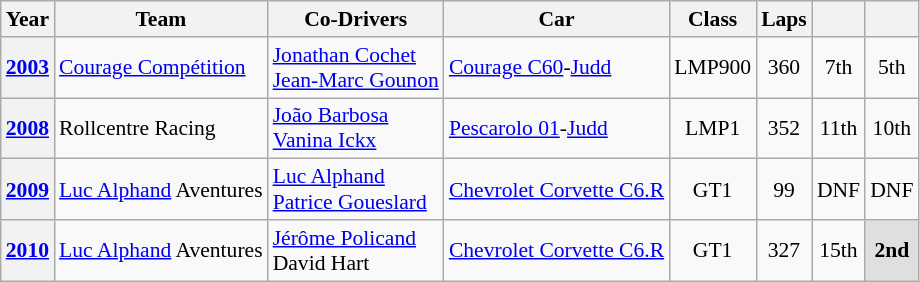<table class="wikitable" style="text-align:center; font-size:90%">
<tr>
<th>Year</th>
<th>Team</th>
<th>Co-Drivers</th>
<th>Car</th>
<th>Class</th>
<th>Laps</th>
<th></th>
<th></th>
</tr>
<tr>
<th><a href='#'>2003</a></th>
<td align="left"> <a href='#'>Courage Compétition</a></td>
<td align="left"> <a href='#'>Jonathan Cochet</a><br> <a href='#'>Jean-Marc Gounon</a></td>
<td align="left"><a href='#'>Courage C60</a>-<a href='#'>Judd</a></td>
<td>LMP900</td>
<td>360</td>
<td>7th</td>
<td>5th</td>
</tr>
<tr>
<th><a href='#'>2008</a></th>
<td align="left"> Rollcentre Racing</td>
<td align="left"> <a href='#'>João Barbosa</a><br> <a href='#'>Vanina Ickx</a></td>
<td align="left"><a href='#'>Pescarolo 01</a>-<a href='#'>Judd</a></td>
<td>LMP1</td>
<td>352</td>
<td>11th</td>
<td>10th</td>
</tr>
<tr>
<th><a href='#'>2009</a></th>
<td align="left"> <a href='#'>Luc Alphand</a> Aventures</td>
<td align="left"> <a href='#'>Luc Alphand</a><br> <a href='#'>Patrice Goueslard</a></td>
<td align="left"><a href='#'>Chevrolet Corvette C6.R</a></td>
<td>GT1</td>
<td>99</td>
<td>DNF</td>
<td>DNF</td>
</tr>
<tr>
<th><a href='#'>2010</a></th>
<td align="left"> <a href='#'>Luc Alphand</a> Aventures</td>
<td align="left"> <a href='#'>Jérôme Policand</a><br> David Hart</td>
<td align="left"><a href='#'>Chevrolet Corvette C6.R</a></td>
<td>GT1</td>
<td>327</td>
<td>15th</td>
<td style="background:#DFDFDF;"><strong>2nd</strong></td>
</tr>
</table>
